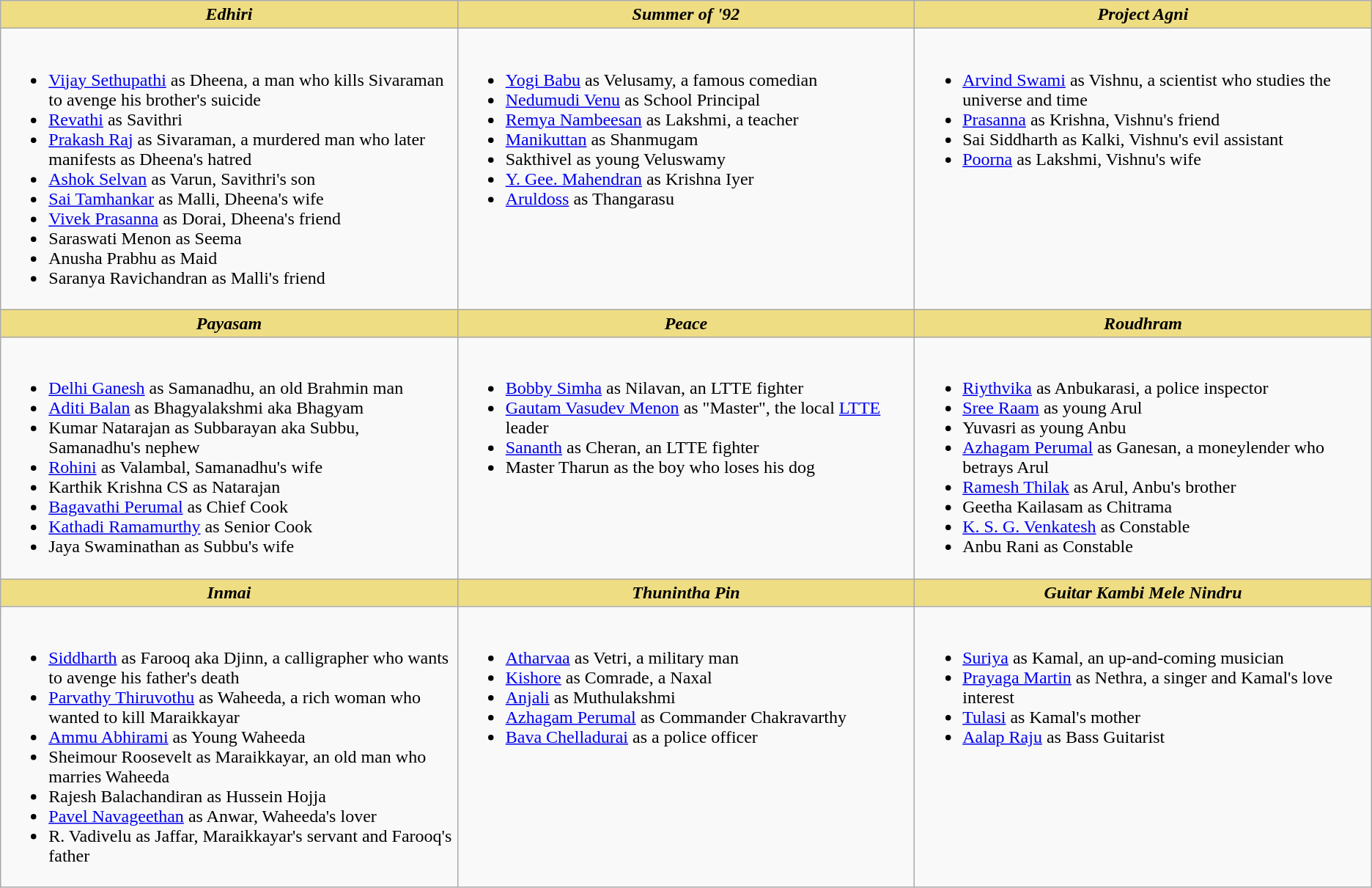<table class=wikitable>
<tr>
<th style="background:#EEDD82; width:20%"><em>Edhiri </em></th>
<th style="background:#EEDD82; width:20%"><em>Summer of '92 </em></th>
<th style="background:#EEDD82; width:20%"><em>Project Agni </em></th>
</tr>
<tr>
<td valign="top"><br><ul><li><a href='#'>Vijay Sethupathi</a> as Dheena, a man who kills Sivaraman to avenge his brother's suicide</li><li><a href='#'>Revathi</a> as Savithri</li><li><a href='#'>Prakash Raj</a> as Sivaraman, a murdered man who later manifests as Dheena's hatred</li><li><a href='#'>Ashok Selvan</a> as Varun, Savithri's son</li><li><a href='#'>Sai Tamhankar</a> as Malli, Dheena's wife</li><li><a href='#'>Vivek Prasanna</a> as Dorai, Dheena's friend</li><li>Saraswati Menon as Seema</li><li>Anusha Prabhu as Maid</li><li>Saranya Ravichandran as Malli's friend</li></ul></td>
<td valign="top"><br><ul><li><a href='#'>Yogi Babu</a> as Velusamy, a famous comedian</li><li><a href='#'>Nedumudi Venu</a> as School Principal</li><li><a href='#'>Remya Nambeesan</a> as Lakshmi, a teacher</li><li><a href='#'>Manikuttan</a> as Shanmugam</li><li>Sakthivel as young Veluswamy</li><li><a href='#'>Y. Gee. Mahendran</a> as Krishna Iyer</li><li><a href='#'>Aruldoss</a> as Thangarasu</li></ul></td>
<td valign="top"><br><ul><li><a href='#'>Arvind Swami</a> as Vishnu, a scientist who studies the universe and time</li><li><a href='#'>Prasanna</a> as Krishna, Vishnu's friend</li><li>Sai Siddharth as Kalki, Vishnu's evil assistant</li><li><a href='#'>Poorna</a> as Lakshmi, Vishnu's wife</li></ul></td>
</tr>
<tr>
<th style="background:#EEDD82; width:20%"><em>Payasam </em></th>
<th style="background:#EEDD82; width:20%"><em>Peace </em></th>
<th style="background:#EEDD82; width:20%"><em>Roudhram </em></th>
</tr>
<tr>
<td valign="top"><br><ul><li><a href='#'>Delhi Ganesh</a> as Samanadhu, an old Brahmin man</li><li><a href='#'>Aditi Balan</a> as Bhagyalakshmi aka Bhagyam</li><li>Kumar Natarajan as Subbarayan aka Subbu, Samanadhu's nephew</li><li><a href='#'>Rohini</a> as Valambal, Samanadhu's wife</li><li>Karthik Krishna CS as Natarajan</li><li><a href='#'>Bagavathi Perumal</a> as Chief Cook</li><li><a href='#'>Kathadi Ramamurthy</a> as Senior Cook</li><li>Jaya Swaminathan as Subbu's wife</li></ul></td>
<td valign="top"><br><ul><li><a href='#'>Bobby Simha</a> as Nilavan, an LTTE fighter</li><li><a href='#'>Gautam Vasudev Menon</a> as "Master", the local <a href='#'>LTTE</a> leader</li><li><a href='#'>Sananth</a> as Cheran, an LTTE fighter</li><li>Master Tharun as the boy who loses his dog</li></ul></td>
<td valign="top"><br><ul><li><a href='#'>Riythvika</a> as Anbukarasi, a police inspector</li><li><a href='#'>Sree Raam</a> as young Arul</li><li>Yuvasri as young Anbu</li><li><a href='#'>Azhagam Perumal</a> as Ganesan, a moneylender who betrays Arul</li><li><a href='#'>Ramesh Thilak</a> as Arul, Anbu's brother</li><li>Geetha Kailasam as Chitrama</li><li><a href='#'>K. S. G. Venkatesh</a> as Constable</li><li>Anbu Rani as Constable</li></ul></td>
</tr>
<tr>
<th style="background:#EEDD82; width:20%"><em>Inmai </em></th>
<th style="background:#EEDD82; width:20%"><em>Thunintha Pin </em></th>
<th style="background:#EEDD82; width:20%"><em>Guitar Kambi Mele Nindru</em></th>
</tr>
<tr>
<td valign="top"><br><ul><li><a href='#'>Siddharth</a> as Farooq aka Djinn, a calligrapher who wants to avenge his father's death</li><li><a href='#'>Parvathy Thiruvothu</a> as Waheeda, a rich woman who wanted to kill Maraikkayar</li><li><a href='#'>Ammu Abhirami</a> as Young Waheeda</li><li>Sheimour Roosevelt as Maraikkayar, an old man who marries Waheeda</li><li>Rajesh Balachandiran as Hussein Hojja</li><li><a href='#'>Pavel Navageethan</a> as Anwar, Waheeda's lover</li><li>R. Vadivelu as Jaffar, Maraikkayar's servant and Farooq's father</li></ul></td>
<td valign="top"><br><ul><li><a href='#'>Atharvaa</a> as Vetri, a military man</li><li><a href='#'>Kishore</a> as Comrade, a Naxal</li><li><a href='#'>Anjali</a> as Muthulakshmi</li><li><a href='#'>Azhagam Perumal</a> as Commander Chakravarthy</li><li><a href='#'>Bava Chelladurai</a> as a police officer</li></ul></td>
<td valign="top"><br><ul><li><a href='#'>Suriya</a> as Kamal, an up-and-coming musician</li><li><a href='#'>Prayaga Martin</a> as Nethra, a singer and Kamal's love interest</li><li><a href='#'>Tulasi</a> as Kamal's mother</li><li><a href='#'>Aalap Raju</a> as Bass Guitarist</li></ul></td>
</tr>
</table>
